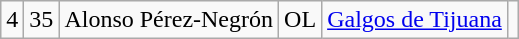<table class="wikitable" style="text-align:center">
<tr>
<td>4</td>
<td>35</td>
<td>Alonso Pérez-Negrón</td>
<td>OL</td>
<td><a href='#'>Galgos de Tijuana</a></td>
<td></td>
</tr>
</table>
